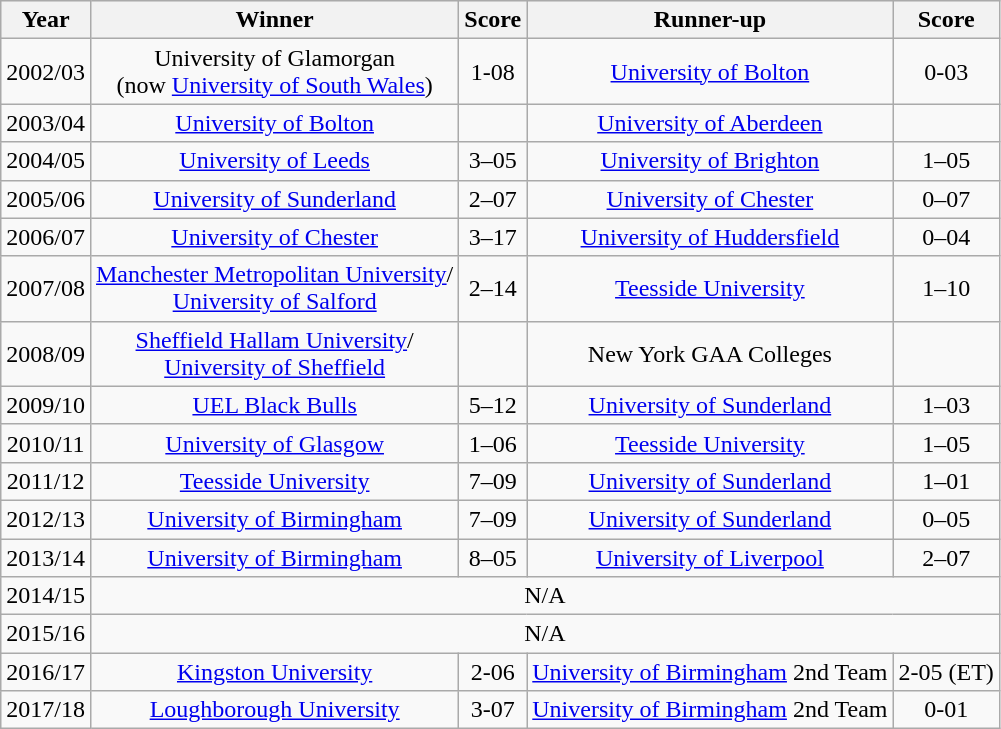<table class="wikitable">
<tr style="background:#efefef">
<th>Year</th>
<th>Winner</th>
<th>Score</th>
<th>Runner-up</th>
<th>Score</th>
</tr>
<tr align="center">
<td>2002/03</td>
<td>University of Glamorgan<br>(now <a href='#'>University of South Wales</a>)</td>
<td>1-08</td>
<td><a href='#'>University of Bolton</a></td>
<td>0-03</td>
</tr>
<tr align="center">
<td>2003/04</td>
<td><a href='#'>University of Bolton</a></td>
<td></td>
<td><a href='#'>University of Aberdeen</a></td>
<td></td>
</tr>
<tr align="center">
<td>2004/05</td>
<td><a href='#'>University of Leeds</a></td>
<td>3–05</td>
<td><a href='#'>University of Brighton</a></td>
<td>1–05</td>
</tr>
<tr align="center">
<td>2005/06</td>
<td><a href='#'>University of Sunderland</a></td>
<td>2–07</td>
<td><a href='#'>University of Chester</a></td>
<td>0–07</td>
</tr>
<tr align="center">
<td>2006/07</td>
<td><a href='#'>University of Chester</a></td>
<td>3–17</td>
<td><a href='#'>University of Huddersfield</a></td>
<td>0–04</td>
</tr>
<tr align="center">
<td>2007/08</td>
<td><a href='#'>Manchester Metropolitan University</a>/<br><a href='#'>University of Salford</a></td>
<td>2–14</td>
<td><a href='#'>Teesside University</a></td>
<td>1–10</td>
</tr>
<tr align="center">
<td>2008/09</td>
<td><a href='#'>Sheffield Hallam University</a>/<br><a href='#'>University of Sheffield</a></td>
<td></td>
<td>New York GAA Colleges</td>
<td></td>
</tr>
<tr align="center">
<td>2009/10</td>
<td><a href='#'>UEL Black Bulls</a></td>
<td>5–12</td>
<td><a href='#'>University of Sunderland</a></td>
<td>1–03</td>
</tr>
<tr align="center">
<td>2010/11</td>
<td><a href='#'>University of Glasgow</a></td>
<td>1–06</td>
<td><a href='#'>Teesside University</a></td>
<td>1–05</td>
</tr>
<tr align="center">
<td>2011/12</td>
<td><a href='#'>Teesside University</a></td>
<td>7–09</td>
<td><a href='#'>University of Sunderland</a></td>
<td>1–01</td>
</tr>
<tr align="center">
<td>2012/13</td>
<td><a href='#'>University of Birmingham</a></td>
<td>7–09</td>
<td><a href='#'>University of Sunderland</a></td>
<td>0–05</td>
</tr>
<tr align="center">
<td>2013/14</td>
<td><a href='#'>University of Birmingham</a></td>
<td>8–05</td>
<td><a href='#'>University of Liverpool</a></td>
<td>2–07</td>
</tr>
<tr align="center">
<td>2014/15</td>
<td colspan="4">N/A</td>
</tr>
<tr align="center">
<td>2015/16</td>
<td colspan="4">N/A</td>
</tr>
<tr align="center">
<td>2016/17</td>
<td><a href='#'>Kingston University</a></td>
<td>2-06</td>
<td><a href='#'>University of Birmingham</a> 2nd Team</td>
<td>2-05 (ET)</td>
</tr>
<tr align="center">
<td>2017/18</td>
<td><a href='#'>Loughborough University</a></td>
<td>3-07</td>
<td><a href='#'>University of Birmingham</a> 2nd Team</td>
<td>0-01</td>
</tr>
</table>
